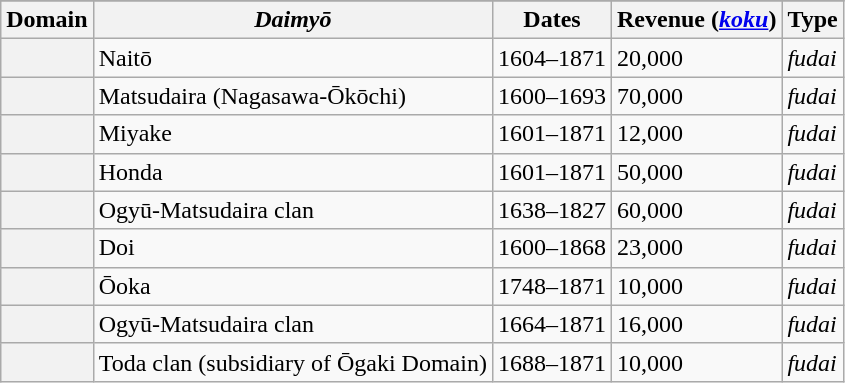<table class="wikitable">
<tr>
</tr>
<tr>
<th scope="col">Domain</th>
<th scope="col"><em>Daimyō</em></th>
<th scope="col">Dates</th>
<th scope="col">Revenue (<em><a href='#'>koku</a></em>)</th>
<th scope="col">Type</th>
</tr>
<tr>
<th scope="row"></th>
<td>Naitō</td>
<td>1604–1871</td>
<td>20,000</td>
<td><em>fudai</em></td>
</tr>
<tr>
<th scope="row"></th>
<td>Matsudaira (Nagasawa-Ōkōchi)</td>
<td>1600–1693</td>
<td>70,000</td>
<td><em>fudai</em></td>
</tr>
<tr>
<th scope="row"></th>
<td>Miyake</td>
<td>1601–1871</td>
<td>12,000</td>
<td><em>fudai</em></td>
</tr>
<tr>
<th scope="row"></th>
<td>Honda</td>
<td>1601–1871</td>
<td>50,000</td>
<td><em>fudai</em></td>
</tr>
<tr>
<th scope="row"></th>
<td>Ogyū-Matsudaira clan</td>
<td>1638–1827</td>
<td>60,000</td>
<td><em>fudai</em></td>
</tr>
<tr>
<th scope="row"></th>
<td>Doi</td>
<td>1600–1868</td>
<td>23,000</td>
<td><em>fudai</em></td>
</tr>
<tr>
<th scope="row"></th>
<td>Ōoka</td>
<td>1748–1871</td>
<td>10,000</td>
<td><em>fudai</em></td>
</tr>
<tr>
<th scope="row"></th>
<td>Ogyū-Matsudaira clan</td>
<td>1664–1871</td>
<td>16,000</td>
<td><em>fudai</em></td>
</tr>
<tr>
<th scope="row"></th>
<td>Toda clan (subsidiary of Ōgaki Domain)</td>
<td>1688–1871</td>
<td>10,000</td>
<td><em>fudai</em></td>
</tr>
</table>
